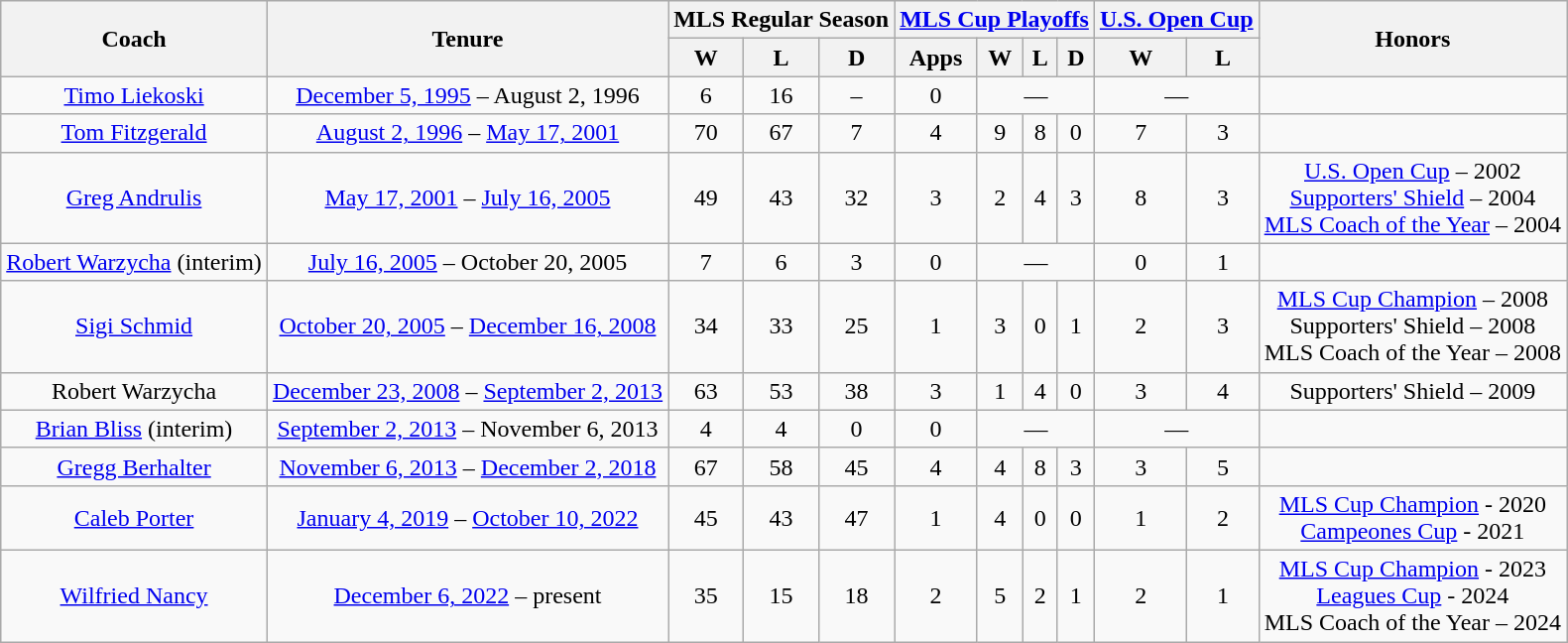<table class="wikitable sortable" style="text-align:center">
<tr>
<th rowspan=2>Coach</th>
<th rowspan=2>Tenure</th>
<th colspan=3 class="unsortable">MLS Regular Season</th>
<th colspan=4 class="unsortable"><a href='#'>MLS Cup Playoffs</a></th>
<th colspan=2 class="unsortable"><a href='#'>U.S. Open Cup</a></th>
<th colspan=2 rowspan=2 class="unsortable">Honors</th>
</tr>
<tr>
<th>W</th>
<th>L</th>
<th>D</th>
<th>Apps</th>
<th>W</th>
<th>L</th>
<th>D</th>
<th>W</th>
<th>L</th>
</tr>
<tr>
<td> <a href='#'>Timo Liekoski</a></td>
<td><a href='#'>December 5, 1995</a> – August 2, 1996</td>
<td>6</td>
<td>16</td>
<td>–</td>
<td>0</td>
<td colspan=3>—</td>
<td colspan=2>—</td>
<td></td>
</tr>
<tr>
<td> <a href='#'>Tom Fitzgerald</a></td>
<td><a href='#'>August 2, 1996</a> – <a href='#'>May 17, 2001</a></td>
<td>70</td>
<td>67</td>
<td>7</td>
<td>4</td>
<td>9</td>
<td>8</td>
<td>0</td>
<td>7</td>
<td>3</td>
<td></td>
</tr>
<tr>
<td> <a href='#'>Greg Andrulis</a></td>
<td><a href='#'>May 17, 2001</a> – <a href='#'>July 16, 2005</a></td>
<td>49</td>
<td>43</td>
<td>32</td>
<td>3</td>
<td>2</td>
<td>4</td>
<td>3</td>
<td>8</td>
<td>3</td>
<td><a href='#'>U.S. Open Cup</a> – 2002<br><a href='#'>Supporters' Shield</a> – 2004<br><a href='#'>MLS Coach of the Year</a> – 2004</td>
</tr>
<tr>
<td> <a href='#'>Robert Warzycha</a> (interim)</td>
<td><a href='#'>July 16, 2005</a> – October 20, 2005</td>
<td>7</td>
<td>6</td>
<td>3</td>
<td>0</td>
<td colspan=3>—</td>
<td>0</td>
<td>1</td>
<td></td>
</tr>
<tr>
<td> <a href='#'>Sigi Schmid</a></td>
<td><a href='#'>October 20, 2005</a> – <a href='#'>December 16, 2008</a></td>
<td>34</td>
<td>33</td>
<td>25</td>
<td>1</td>
<td>3</td>
<td>0</td>
<td>1</td>
<td>2</td>
<td>3</td>
<td><a href='#'>MLS Cup Champion</a> – 2008<br>Supporters' Shield – 2008<br>MLS Coach of the Year – 2008</td>
</tr>
<tr>
<td> Robert Warzycha</td>
<td><a href='#'>December 23, 2008</a> – <a href='#'>September 2, 2013</a></td>
<td>63</td>
<td>53</td>
<td>38</td>
<td>3</td>
<td>1</td>
<td>4</td>
<td>0</td>
<td>3</td>
<td>4</td>
<td>Supporters' Shield – 2009</td>
</tr>
<tr>
<td> <a href='#'>Brian Bliss</a> (interim)</td>
<td><a href='#'>September 2, 2013</a> – November 6, 2013</td>
<td>4</td>
<td>4</td>
<td>0</td>
<td>0</td>
<td colspan=3>—</td>
<td colspan=2>—</td>
<td></td>
</tr>
<tr>
<td> <a href='#'>Gregg Berhalter</a></td>
<td><a href='#'>November 6, 2013</a> – <a href='#'>December 2, 2018</a></td>
<td>67</td>
<td>58</td>
<td>45</td>
<td>4</td>
<td>4</td>
<td>8</td>
<td>3</td>
<td>3</td>
<td>5</td>
<td></td>
</tr>
<tr>
<td> <a href='#'>Caleb Porter</a></td>
<td><a href='#'>January 4, 2019</a> – <a href='#'>October 10, 2022</a></td>
<td>45</td>
<td>43</td>
<td>47</td>
<td>1</td>
<td>4</td>
<td>0</td>
<td>0</td>
<td>1</td>
<td>2</td>
<td><a href='#'>MLS Cup Champion</a> - 2020<br><a href='#'>Campeones Cup</a> - 2021</td>
</tr>
<tr>
<td> <a href='#'>Wilfried Nancy</a></td>
<td><a href='#'>December 6, 2022</a> – present</td>
<td>35</td>
<td>15</td>
<td>18</td>
<td>2</td>
<td>5</td>
<td>2</td>
<td>1</td>
<td>2</td>
<td>1</td>
<td><a href='#'>MLS Cup Champion</a> - 2023 <br><a href='#'>Leagues Cup</a> - 2024<br>MLS Coach of the Year – 2024</td>
</tr>
</table>
